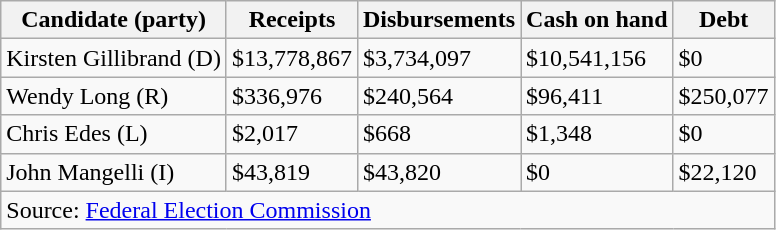<table class="wikitable sortable">
<tr>
<th>Candidate (party)</th>
<th>Receipts</th>
<th>Disbursements</th>
<th>Cash on hand</th>
<th>Debt</th>
</tr>
<tr>
<td>Kirsten Gillibrand (D)</td>
<td>$13,778,867</td>
<td>$3,734,097</td>
<td>$10,541,156</td>
<td>$0</td>
</tr>
<tr>
<td>Wendy Long (R)</td>
<td>$336,976</td>
<td>$240,564</td>
<td>$96,411</td>
<td>$250,077</td>
</tr>
<tr>
<td>Chris Edes (L)</td>
<td>$2,017</td>
<td>$668</td>
<td>$1,348</td>
<td>$0</td>
</tr>
<tr>
<td>John Mangelli (I)</td>
<td>$43,819</td>
<td>$43,820</td>
<td>$0</td>
<td>$22,120</td>
</tr>
<tr>
<td colspan=5>Source: <a href='#'>Federal Election Commission</a></td>
</tr>
</table>
